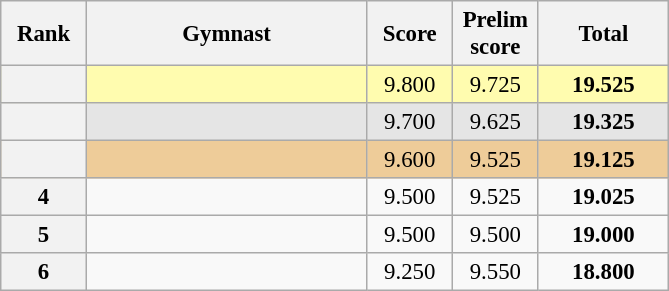<table class="wikitable sortable" style="text-align:center; font-size:95%">
<tr>
<th scope="col" style="width:50px;">Rank</th>
<th scope="col" style="width:180px;">Gymnast</th>
<th scope="col" style="width:50px;">Score</th>
<th scope="col" style="width:50px;">Prelim score</th>
<th scope="col" style="width:80px;">Total</th>
</tr>
<tr style="background:#fffcaf;">
<th scope=row style="text-align:center"></th>
<td style="text-align:left;"></td>
<td>9.800</td>
<td>9.725</td>
<td><strong>19.525</strong></td>
</tr>
<tr style="background:#e5e5e5;">
<th scope=row style="text-align:center"></th>
<td style="text-align:left;"></td>
<td>9.700</td>
<td>9.625</td>
<td><strong>19.325</strong></td>
</tr>
<tr style="background:#ec9;">
<th scope=row style="text-align:center"></th>
<td style="text-align:left;"></td>
<td>9.600</td>
<td>9.525</td>
<td><strong>19.125</strong></td>
</tr>
<tr>
<th scope=row style="text-align:center">4</th>
<td style="text-align:left;"></td>
<td>9.500</td>
<td>9.525</td>
<td><strong>19.025</strong></td>
</tr>
<tr>
<th scope=row style="text-align:center">5</th>
<td style="text-align:left;"></td>
<td>9.500</td>
<td>9.500</td>
<td><strong>19.000</strong></td>
</tr>
<tr>
<th scope=row style="text-align:center">6</th>
<td style="text-align:left;"></td>
<td>9.250</td>
<td>9.550</td>
<td><strong>18.800</strong></td>
</tr>
</table>
